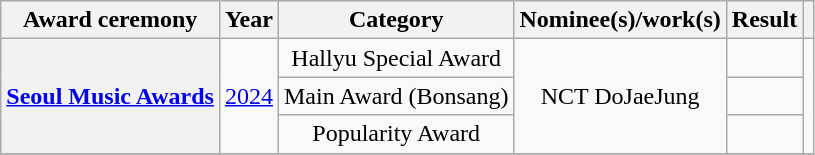<table class="wikitable plainrowheaders sortable" style="text-align:center">
<tr>
<th scope="col">Award ceremony</th>
<th scope="col">Year</th>
<th scope="col">Category</th>
<th scope="col">Nominee(s)/work(s)</th>
<th scope="col">Result</th>
<th scope="col" class="unsortable"></th>
</tr>
<tr>
<th scope="row" rowspan="3"><a href='#'>Seoul Music Awards</a></th>
<td rowspan="3"><a href='#'>2024</a></td>
<td>Hallyu Special Award</td>
<td rowspan="3">NCT DoJaeJung</td>
<td></td>
<td rowspan="3"></td>
</tr>
<tr>
<td>Main Award (Bonsang)</td>
<td></td>
</tr>
<tr>
<td>Popularity Award</td>
<td></td>
</tr>
<tr>
</tr>
</table>
